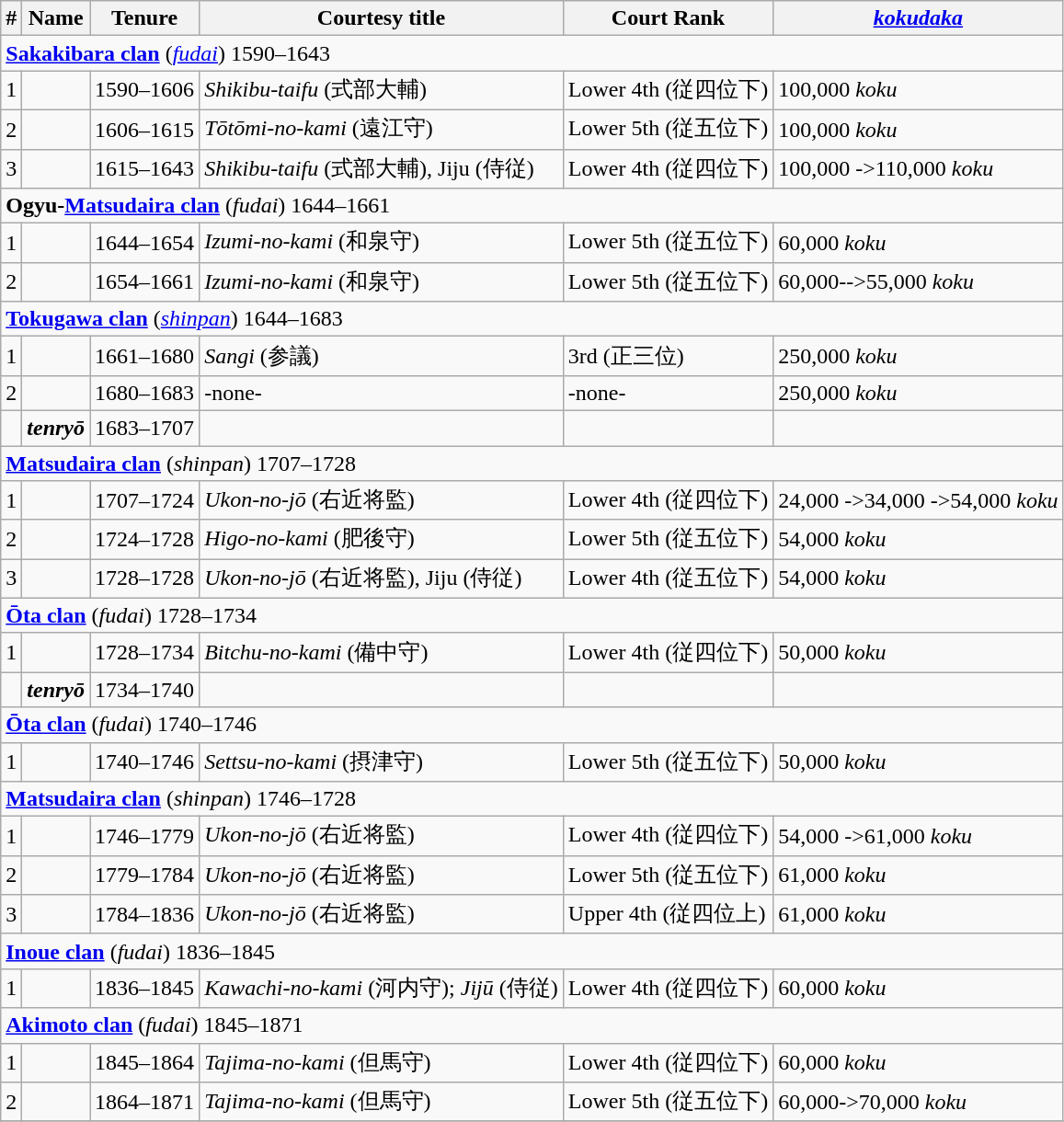<table class=wikitable>
<tr>
<th>#</th>
<th>Name</th>
<th>Tenure</th>
<th>Courtesy title</th>
<th>Court Rank</th>
<th><em><a href='#'>kokudaka</a></em></th>
</tr>
<tr>
<td colspan=6> <strong><a href='#'>Sakakibara clan</a></strong> (<em><a href='#'>fudai</a></em>) 1590–1643</td>
</tr>
<tr>
<td>1</td>
<td></td>
<td>1590–1606</td>
<td><em>Shikibu-taifu</em> (式部大輔)</td>
<td>Lower 4th (従四位下)</td>
<td>100,000 <em>koku</em></td>
</tr>
<tr>
<td>2</td>
<td></td>
<td>1606–1615</td>
<td><em>Tōtōmi-no-kami</em> (遠江守)</td>
<td>Lower 5th (従五位下)</td>
<td>100,000 <em>koku</em></td>
</tr>
<tr>
<td>3</td>
<td></td>
<td>1615–1643</td>
<td><em>Shikibu-taifu</em> (式部大輔), Jiju (侍従)</td>
<td>Lower 4th (従四位下)</td>
<td>100,000 ->110,000 <em>koku</em></td>
</tr>
<tr>
<td colspan=6> <strong>Ogyu-<a href='#'>Matsudaira clan</a></strong> (<em>fudai</em>) 1644–1661</td>
</tr>
<tr>
<td>1</td>
<td></td>
<td>1644–1654</td>
<td><em>Izumi-no-kami</em> (和泉守)</td>
<td>Lower 5th (従五位下)</td>
<td>60,000 <em>koku</em></td>
</tr>
<tr>
<td>2</td>
<td></td>
<td>1654–1661</td>
<td><em>Izumi-no-kami</em> (和泉守)</td>
<td>Lower 5th (従五位下)</td>
<td>60,000-->55,000 <em>koku</em></td>
</tr>
<tr>
<td colspan=6> <strong><a href='#'>Tokugawa clan</a></strong> (<em><a href='#'>shinpan</a></em>) 1644–1683</td>
</tr>
<tr>
<td>1</td>
<td></td>
<td>1661–1680</td>
<td><em>Sangi</em> (参議)</td>
<td>3rd  (正三位)</td>
<td>250,000 <em>koku</em></td>
</tr>
<tr>
<td>2</td>
<td></td>
<td>1680–1683</td>
<td>-none-</td>
<td>-none-</td>
<td>250,000 <em>koku</em></td>
</tr>
<tr>
<td></td>
<td><strong><em>tenryō</em></strong></td>
<td>1683–1707</td>
<td></td>
<td></td>
<td></td>
</tr>
<tr>
<td colspan=6> <strong><a href='#'>Matsudaira clan</a></strong> (<em>shinpan</em>) 1707–1728</td>
</tr>
<tr>
<td>1</td>
<td></td>
<td>1707–1724</td>
<td><em>Ukon-no-jō</em> (右近将監)</td>
<td>Lower 4th  (従四位下)</td>
<td>24,000 ->34,000 ->54,000 <em>koku</em></td>
</tr>
<tr>
<td>2</td>
<td></td>
<td>1724–1728</td>
<td><em>Higo-no-kami</em> (肥後守)</td>
<td>Lower 5th (従五位下)</td>
<td>54,000 <em>koku</em></td>
</tr>
<tr>
<td>3</td>
<td></td>
<td>1728–1728</td>
<td><em>Ukon-no-jō</em> (右近将監), Jiju (侍従)</td>
<td>Lower 4th (従五位下)</td>
<td>54,000 <em>koku</em></td>
</tr>
<tr>
<td colspan=6> <strong><a href='#'>Ōta clan</a></strong> (<em>fudai</em>) 1728–1734</td>
</tr>
<tr>
<td>1</td>
<td></td>
<td>1728–1734</td>
<td><em>Bitchu-no-kami</em> (備中守)</td>
<td>Lower 4th  (従四位下)</td>
<td>50,000 <em>koku</em></td>
</tr>
<tr>
<td></td>
<td><strong><em>tenryō</em></strong></td>
<td>1734–1740</td>
<td></td>
<td></td>
<td></td>
</tr>
<tr>
<td colspan=6> <strong><a href='#'>Ōta clan</a></strong> (<em>fudai</em>) 1740–1746</td>
</tr>
<tr>
<td>1</td>
<td></td>
<td>1740–1746</td>
<td><em>Settsu-no-kami</em> (摂津守)</td>
<td>Lower 5th (従五位下)</td>
<td>50,000 <em>koku</em></td>
</tr>
<tr>
<td colspan=6> <strong><a href='#'>Matsudaira clan</a></strong> (<em>shinpan</em>) 1746–1728</td>
</tr>
<tr>
<td>1</td>
<td></td>
<td>1746–1779</td>
<td><em>Ukon-no-jō</em> (右近将監)</td>
<td>Lower 4th  (従四位下)</td>
<td>54,000 ->61,000 <em>koku</em></td>
</tr>
<tr>
<td>2</td>
<td></td>
<td>1779–1784</td>
<td><em>Ukon-no-jō</em> (右近将監)</td>
<td>Lower 5th (従五位下)</td>
<td>61,000 <em>koku</em></td>
</tr>
<tr>
<td>3</td>
<td></td>
<td>1784–1836</td>
<td><em>Ukon-no-jō</em> (右近将監)</td>
<td>Upper 4th (従四位上)</td>
<td>61,000 <em>koku</em></td>
</tr>
<tr>
<td colspan=6> <strong><a href='#'>Inoue clan</a></strong> (<em>fudai</em>) 1836–1845</td>
</tr>
<tr>
<td>1</td>
<td></td>
<td>1836–1845</td>
<td><em>Kawachi-no-kami</em> (河内守); <em>Jijū</em> (侍従)</td>
<td>Lower 4th  (従四位下)</td>
<td>60,000 <em>koku</em></td>
</tr>
<tr>
<td colspan=6> <strong><a href='#'>Akimoto clan</a></strong> (<em>fudai</em>) 1845–1871</td>
</tr>
<tr>
<td>1</td>
<td></td>
<td>1845–1864</td>
<td><em>Tajima-no-kami</em> (但馬守)</td>
<td>Lower 4th  (従四位下)</td>
<td>60,000 <em>koku</em></td>
</tr>
<tr>
<td>2</td>
<td></td>
<td>1864–1871</td>
<td><em>Tajima-no-kami</em> (但馬守)</td>
<td>Lower 5th  (従五位下)</td>
<td>60,000->70,000 <em>koku</em></td>
</tr>
<tr>
</tr>
</table>
